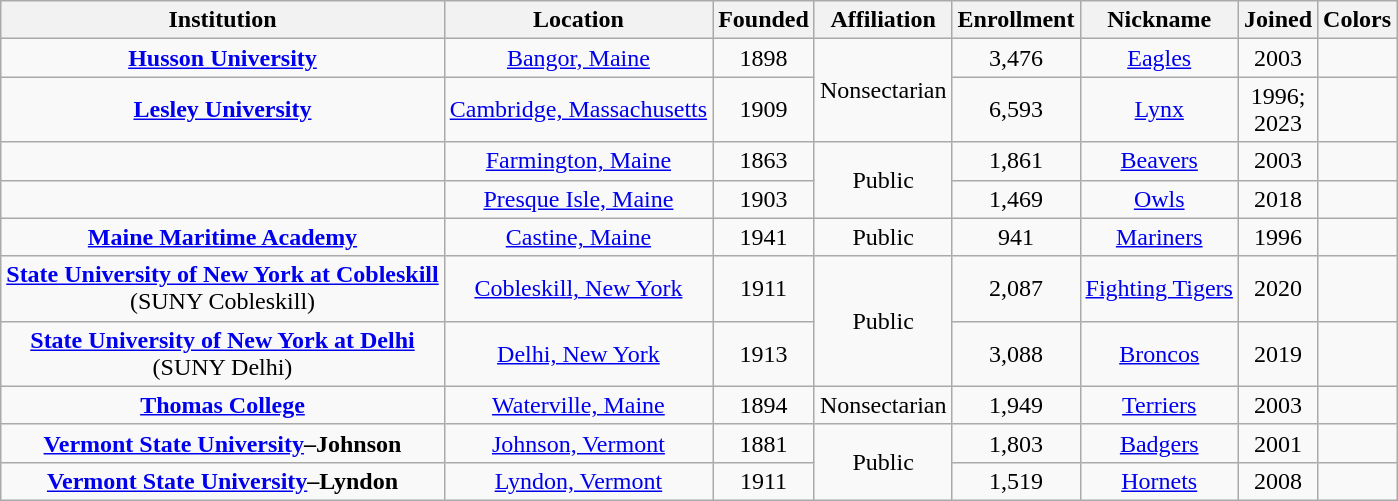<table class="sortable wikitable" style="text-align:center">
<tr>
<th>Institution</th>
<th>Location</th>
<th>Founded</th>
<th>Affiliation</th>
<th>Enrollment</th>
<th>Nickname</th>
<th>Joined</th>
<th>Colors</th>
</tr>
<tr>
<td><strong><a href='#'>Husson University</a></strong></td>
<td><a href='#'>Bangor, Maine</a></td>
<td>1898</td>
<td rowspan="2">Nonsectarian</td>
<td>3,476</td>
<td><a href='#'>Eagles</a></td>
<td>2003</td>
<td> </td>
</tr>
<tr>
<td><strong><a href='#'>Lesley University</a></strong></td>
<td><a href='#'>Cambridge, Massachusetts</a></td>
<td>1909</td>
<td>6,593</td>
<td><a href='#'>Lynx</a></td>
<td>1996;<br>2023</td>
<td>  </td>
</tr>
<tr>
<td></td>
<td><a href='#'>Farmington, Maine</a></td>
<td>1863</td>
<td rowspan="2">Public</td>
<td>1,861</td>
<td><a href='#'>Beavers</a></td>
<td>2003</td>
<td> </td>
</tr>
<tr>
<td></td>
<td><a href='#'>Presque Isle, Maine</a></td>
<td>1903</td>
<td>1,469</td>
<td><a href='#'>Owls</a></td>
<td>2018</td>
<td> </td>
</tr>
<tr>
<td><strong><a href='#'>Maine Maritime Academy</a></strong></td>
<td><a href='#'>Castine, Maine</a></td>
<td>1941</td>
<td>Public</td>
<td>941</td>
<td><a href='#'>Mariners</a></td>
<td>1996</td>
<td> </td>
</tr>
<tr>
<td><strong><a href='#'>State University of New York at Cobleskill</a></strong><br>(SUNY Cobleskill)</td>
<td><a href='#'>Cobleskill, New York</a></td>
<td>1911</td>
<td rowspan="2">Public</td>
<td>2,087</td>
<td><a href='#'>Fighting Tigers</a></td>
<td>2020</td>
<td> </td>
</tr>
<tr>
<td><strong><a href='#'>State University of New York at Delhi</a></strong><br>(SUNY Delhi)</td>
<td><a href='#'>Delhi, New York</a></td>
<td>1913</td>
<td>3,088</td>
<td><a href='#'>Broncos</a></td>
<td>2019</td>
<td>  </td>
</tr>
<tr>
<td><strong><a href='#'>Thomas College</a></strong></td>
<td><a href='#'>Waterville, Maine</a></td>
<td>1894</td>
<td>Nonsectarian</td>
<td>1,949</td>
<td><a href='#'>Terriers</a></td>
<td>2003</td>
<td> </td>
</tr>
<tr>
<td><strong><a href='#'>Vermont State University</a>–Johnson</strong></td>
<td><a href='#'>Johnson, Vermont</a></td>
<td>1881</td>
<td rowspan="2">Public</td>
<td>1,803</td>
<td><a href='#'>Badgers</a></td>
<td>2001</td>
<td>  </td>
</tr>
<tr>
<td><strong><a href='#'>Vermont State University</a>–Lyndon</strong></td>
<td><a href='#'>Lyndon, Vermont</a></td>
<td>1911</td>
<td>1,519</td>
<td><a href='#'>Hornets</a></td>
<td>2008</td>
<td> </td>
</tr>
</table>
